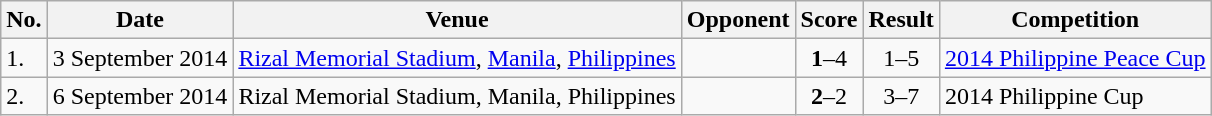<table class="wikitable">
<tr>
<th>No.</th>
<th>Date</th>
<th>Venue</th>
<th>Opponent</th>
<th>Score</th>
<th>Result</th>
<th>Competition</th>
</tr>
<tr>
<td>1.</td>
<td>3 September 2014</td>
<td><a href='#'>Rizal Memorial Stadium</a>, <a href='#'>Manila</a>, <a href='#'>Philippines</a></td>
<td></td>
<td align=center><strong>1</strong>–4</td>
<td align=center>1–5</td>
<td><a href='#'>2014 Philippine Peace Cup</a></td>
</tr>
<tr>
<td>2.</td>
<td>6 September 2014</td>
<td>Rizal Memorial Stadium, Manila, Philippines</td>
<td></td>
<td align=center><strong>2</strong>–2</td>
<td align=center>3–7</td>
<td>2014 Philippine Cup</td>
</tr>
</table>
